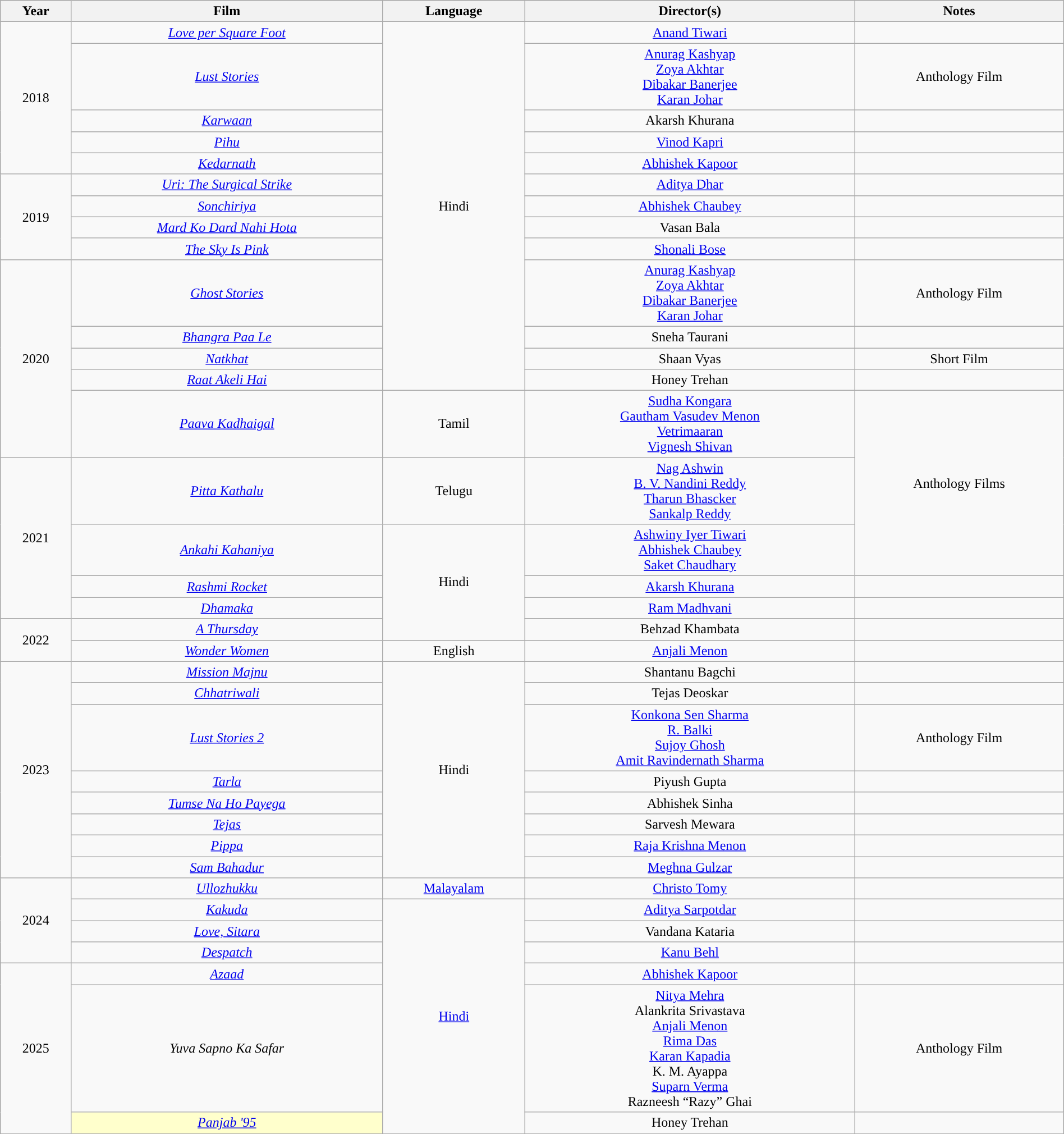<table class="wikitable" style="width: 100%; text-align: center;">
<tr>
<th>Year</th>
<th>Film</th>
<th>Language</th>
<th>Director(s)</th>
<th>Notes</th>
</tr>
<tr>
<td rowspan = 5>2018</td>
<td><em><a href='#'>Love per Square Foot</a></em></td>
<td rowspan="13">Hindi</td>
<td><a href='#'>Anand Tiwari</a></td>
<td></td>
</tr>
<tr>
<td><em><a href='#'>Lust Stories</a></em></td>
<td><a href='#'>Anurag Kashyap</a> <br><a href='#'>Zoya Akhtar</a> <br><a href='#'>Dibakar Banerjee</a> <br> <a href='#'>Karan Johar</a></td>
<td>Anthology Film</td>
</tr>
<tr>
<td><em><a href='#'>Karwaan</a></em></td>
<td>Akarsh Khurana</td>
<td></td>
</tr>
<tr>
<td><em><a href='#'>Pihu</a></em></td>
<td><a href='#'>Vinod Kapri</a></td>
<td></td>
</tr>
<tr>
<td><em><a href='#'>Kedarnath</a></em></td>
<td><a href='#'>Abhishek Kapoor</a></td>
<td></td>
</tr>
<tr>
<td rowspan="4">2019</td>
<td><em><a href='#'>Uri: The Surgical Strike</a></em></td>
<td><a href='#'>Aditya Dhar</a></td>
<td></td>
</tr>
<tr>
<td><em><a href='#'>Sonchiriya</a></em></td>
<td><a href='#'>Abhishek Chaubey</a></td>
<td></td>
</tr>
<tr>
<td><em><a href='#'>Mard Ko Dard Nahi Hota</a></em></td>
<td>Vasan Bala</td>
<td></td>
</tr>
<tr>
<td><em><a href='#'>The Sky Is Pink</a></em></td>
<td><a href='#'>Shonali Bose</a></td>
<td></td>
</tr>
<tr>
<td rowspan = 5>2020</td>
<td><em><a href='#'>Ghost Stories</a></em></td>
<td><a href='#'>Anurag Kashyap</a> <br> <a href='#'>Zoya Akhtar</a> <br><a href='#'>Dibakar Banerjee</a><br> <a href='#'>Karan Johar</a></td>
<td>Anthology Film</td>
</tr>
<tr>
<td><em><a href='#'>Bhangra Paa Le</a></em></td>
<td>Sneha Taurani</td>
<td></td>
</tr>
<tr>
<td><em><a href='#'>Natkhat</a></em></td>
<td>Shaan Vyas</td>
<td>Short Film</td>
</tr>
<tr>
<td><em><a href='#'>Raat Akeli Hai</a></em></td>
<td>Honey Trehan</td>
<td></td>
</tr>
<tr>
<td><em><a href='#'>Paava Kadhaigal</a></em></td>
<td>Tamil</td>
<td><a href='#'>Sudha Kongara</a><br> <a href='#'>Gautham Vasudev Menon</a><br> <a href='#'>Vetrimaaran</a><br><a href='#'>Vignesh Shivan</a></td>
<td rowspan="3">Anthology Films</td>
</tr>
<tr>
<td rowspan=4>2021</td>
<td><em><a href='#'>Pitta Kathalu</a></em></td>
<td>Telugu</td>
<td><a href='#'>Nag Ashwin</a><br> <a href='#'>B. V. Nandini Reddy</a><br><a href='#'>Tharun Bhascker</a><br> <a href='#'>Sankalp Reddy</a></td>
</tr>
<tr>
<td><em><a href='#'>Ankahi Kahaniya</a></em></td>
<td rowspan="4">Hindi</td>
<td><a href='#'>Ashwiny Iyer Tiwari</a><br> <a href='#'>Abhishek Chaubey</a><br> <a href='#'>Saket Chaudhary</a></td>
</tr>
<tr>
<td><em><a href='#'>Rashmi Rocket</a></em></td>
<td><a href='#'>Akarsh Khurana</a></td>
<td></td>
</tr>
<tr>
<td><em><a href='#'>Dhamaka</a></em></td>
<td><a href='#'>Ram Madhvani</a></td>
<td></td>
</tr>
<tr>
<td rowspan=2>2022</td>
<td><em><a href='#'>A Thursday</a></em></td>
<td>Behzad Khambata</td>
<td></td>
</tr>
<tr>
<td><em><a href='#'>Wonder Women</a></em></td>
<td>English</td>
<td><a href='#'>Anjali Menon</a></td>
<td></td>
</tr>
<tr>
<td rowspan=8>2023</td>
<td><em><a href='#'>Mission Majnu</a></em></td>
<td rowspan="8">Hindi</td>
<td>Shantanu Bagchi</td>
<td></td>
</tr>
<tr>
<td><em><a href='#'>Chhatriwali</a></em></td>
<td>Tejas Deoskar</td>
<td></td>
</tr>
<tr>
<td><em><a href='#'>Lust Stories 2</a></em></td>
<td><a href='#'>Konkona Sen Sharma</a><br><a href='#'>R. Balki</a><br> <a href='#'>Sujoy Ghosh</a><br><a href='#'>Amit Ravindernath Sharma</a></td>
<td>Anthology Film</td>
</tr>
<tr>
<td><em><a href='#'>Tarla</a></em></td>
<td>Piyush Gupta</td>
<td></td>
</tr>
<tr>
<td><em><a href='#'>Tumse Na Ho Payega</a></em></td>
<td>Abhishek Sinha</td>
<td></td>
</tr>
<tr>
<td><em><a href='#'>Tejas</a></em></td>
<td>Sarvesh Mewara</td>
<td></td>
</tr>
<tr>
<td><em><a href='#'>Pippa</a></em></td>
<td><a href='#'>Raja Krishna Menon</a></td>
<td></td>
</tr>
<tr>
<td><em><a href='#'>Sam Bahadur</a></em></td>
<td><a href='#'>Meghna Gulzar</a></td>
<td></td>
</tr>
<tr>
<td rowspan=4>2024</td>
<td><em><a href='#'>Ullozhukku</a></em></td>
<td><a href='#'>Malayalam</a></td>
<td><a href='#'>Christo Tomy</a></td>
<td></td>
</tr>
<tr>
<td><em><a href='#'>Kakuda</a></em></td>
<td rowspan="6"><a href='#'>Hindi</a></td>
<td><a href='#'>Aditya Sarpotdar</a></td>
<td></td>
</tr>
<tr>
<td><em><a href='#'>Love, Sitara</a></em></td>
<td>Vandana Kataria</td>
<td></td>
</tr>
<tr>
<td><em><a href='#'>Despatch</a></em></td>
<td><a href='#'>Kanu Behl</a></td>
<td></td>
</tr>
<tr>
<td rowspan=3>2025</td>
<td><em><a href='#'>Azaad</a></em></td>
<td><a href='#'>Abhishek Kapoor</a></td>
<td></td>
</tr>
<tr>
<td><em>Yuva Sapno Ka Safar</em></td>
<td><a href='#'>Nitya Mehra</a> <br> Alankrita Srivastava <br> <a href='#'>Anjali Menon</a> <br> <a href='#'>Rima Das</a> <br> <a href='#'>Karan Kapadia</a> <br> K. M. Ayappa <br> <a href='#'>Suparn Verma</a> <br> Razneesh “Razy” Ghai</td>
<td>Anthology Film</td>
</tr>
<tr>
<td style="background:#FFFFCC;"><em><a href='#'>Panjab '95</a></em> </td>
<td>Honey Trehan</td>
<td></td>
</tr>
</table>
